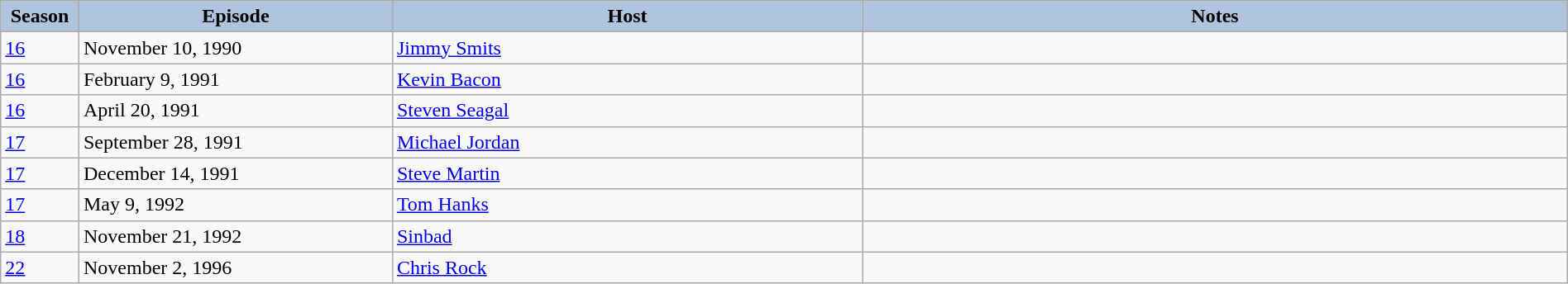<table class="wikitable" style="width:100%;">
<tr>
<th style="background:#B0C4DE;" width="5%">Season</th>
<th style="background:#B0C4DE;" width="20%">Episode</th>
<th style="background:#B0C4DE;" width="30%">Host</th>
<th style="background:#B0C4DE;" width="45%">Notes</th>
</tr>
<tr>
<td><a href='#'>16</a></td>
<td>November 10, 1990</td>
<td><a href='#'>Jimmy Smits</a></td>
<td></td>
</tr>
<tr>
<td><a href='#'>16</a></td>
<td>February 9, 1991</td>
<td><a href='#'>Kevin Bacon</a></td>
<td></td>
</tr>
<tr>
<td><a href='#'>16</a></td>
<td>April 20, 1991</td>
<td><a href='#'>Steven Seagal</a></td>
<td></td>
</tr>
<tr>
<td><a href='#'>17</a></td>
<td>September 28, 1991</td>
<td><a href='#'>Michael Jordan</a></td>
<td></td>
</tr>
<tr>
<td><a href='#'>17</a></td>
<td>December 14, 1991</td>
<td><a href='#'>Steve Martin</a></td>
<td></td>
</tr>
<tr>
<td><a href='#'>17</a></td>
<td>May 9, 1992</td>
<td><a href='#'>Tom Hanks</a></td>
<td></td>
</tr>
<tr>
<td><a href='#'>18</a></td>
<td>November 21, 1992</td>
<td><a href='#'>Sinbad</a></td>
<td></td>
</tr>
<tr>
<td><a href='#'>22</a></td>
<td>November 2, 1996</td>
<td><a href='#'>Chris Rock</a></td>
<td></td>
</tr>
</table>
